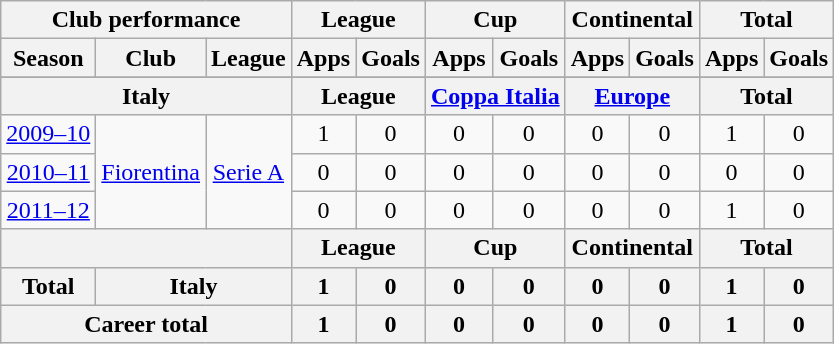<table class="wikitable" style="text-align:center">
<tr>
<th colspan=3>Club performance</th>
<th colspan=2>League</th>
<th colspan=2>Cup</th>
<th colspan=2>Continental</th>
<th colspan=2>Total</th>
</tr>
<tr>
<th>Season</th>
<th>Club</th>
<th>League</th>
<th>Apps</th>
<th>Goals</th>
<th>Apps</th>
<th>Goals</th>
<th>Apps</th>
<th>Goals</th>
<th>Apps</th>
<th>Goals</th>
</tr>
<tr>
</tr>
<tr>
<th colspan=3>Italy</th>
<th colspan=2>League</th>
<th colspan=2><a href='#'>Coppa Italia</a></th>
<th colspan=2><a href='#'>Europe</a></th>
<th colspan=2>Total</th>
</tr>
<tr>
<td><a href='#'>2009–10</a></td>
<td rowspan="3"><a href='#'>Fiorentina</a></td>
<td rowspan="3"><a href='#'>Serie A</a></td>
<td>1</td>
<td>0</td>
<td>0</td>
<td>0</td>
<td>0</td>
<td>0</td>
<td>1</td>
<td>0</td>
</tr>
<tr>
<td><a href='#'>2010–11</a></td>
<td>0</td>
<td>0</td>
<td>0</td>
<td>0</td>
<td>0</td>
<td>0</td>
<td>0</td>
<td>0</td>
</tr>
<tr>
<td><a href='#'>2011–12</a></td>
<td>0</td>
<td>0</td>
<td>0</td>
<td>0</td>
<td>0</td>
<td>0</td>
<td>1</td>
<td>0</td>
</tr>
<tr>
<th colspan=3></th>
<th colspan=2>League</th>
<th colspan=2>Cup</th>
<th colspan=2>Continental</th>
<th colspan=2>Total</th>
</tr>
<tr>
<th rowspan=1>Total</th>
<th colspan=2>Italy</th>
<th>1</th>
<th>0</th>
<th>0</th>
<th>0</th>
<th>0</th>
<th>0</th>
<th>1</th>
<th>0</th>
</tr>
<tr>
<th colspan=3>Career total</th>
<th>1</th>
<th>0</th>
<th>0</th>
<th>0</th>
<th>0</th>
<th>0</th>
<th>1</th>
<th>0</th>
</tr>
</table>
